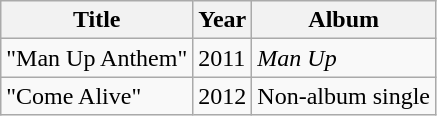<table class="wikitable">
<tr>
<th>Title</th>
<th>Year</th>
<th>Album</th>
</tr>
<tr>
<td>"Man Up Anthem"</td>
<td>2011</td>
<td><em>Man Up</em></td>
</tr>
<tr>
<td>"Come Alive"</td>
<td>2012</td>
<td>Non-album single</td>
</tr>
</table>
